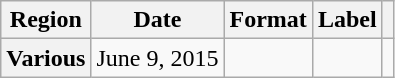<table class="wikitable plainrowheaders">
<tr>
<th scope="col">Region</th>
<th scope="col">Date</th>
<th scope="col">Format</th>
<th scope="col">Label</th>
<th scope="col"></th>
</tr>
<tr>
<th scope="row">Various</th>
<td>June 9, 2015</td>
<td></td>
<td></td>
<td align="center"></td>
</tr>
</table>
